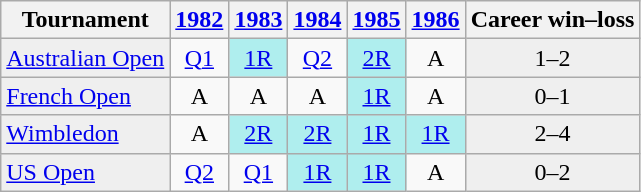<table class="wikitable">
<tr>
<th>Tournament</th>
<th><a href='#'>1982</a></th>
<th><a href='#'>1983</a></th>
<th><a href='#'>1984</a></th>
<th><a href='#'>1985</a></th>
<th><a href='#'>1986</a></th>
<th>Career win–loss</th>
</tr>
<tr>
<td style="background:#EFEFEF;"><a href='#'>Australian Open</a></td>
<td style="text-align:center;"><a href='#'>Q1</a></td>
<td style="text-align:center; background:#afeeee;"><a href='#'>1R</a></td>
<td style="text-align:center;"><a href='#'>Q2</a></td>
<td style="text-align:center; background:#afeeee;"><a href='#'>2R</a></td>
<td style="text-align:center;">A</td>
<td style="text-align:center; background:#efefef;">1–2</td>
</tr>
<tr>
<td style="background:#EFEFEF;"><a href='#'>French Open</a></td>
<td style="text-align:center;">A</td>
<td style="text-align:center;">A</td>
<td style="text-align:center;">A</td>
<td style="text-align:center; background:#afeeee;"><a href='#'>1R</a></td>
<td style="text-align:center;">A</td>
<td style="text-align:center; background:#efefef;">0–1</td>
</tr>
<tr>
<td style="background:#EFEFEF;"><a href='#'>Wimbledon</a></td>
<td style="text-align:center;">A</td>
<td style="text-align:center; background:#afeeee;"><a href='#'>2R</a></td>
<td style="text-align:center; background:#afeeee;"><a href='#'>2R</a></td>
<td style="text-align:center; background:#afeeee;"><a href='#'>1R</a></td>
<td style="text-align:center; background:#afeeee;"><a href='#'>1R</a></td>
<td style="text-align:center; background:#efefef;">2–4</td>
</tr>
<tr>
<td style="background:#EFEFEF;"><a href='#'>US Open</a></td>
<td style="text-align:center;"><a href='#'>Q2</a></td>
<td style="text-align:center;"><a href='#'>Q1</a></td>
<td style="text-align:center; background:#afeeee;"><a href='#'>1R</a></td>
<td style="text-align:center; background:#afeeee;"><a href='#'>1R</a></td>
<td style="text-align:center;">A</td>
<td style="text-align:center; background:#efefef;">0–2</td>
</tr>
</table>
